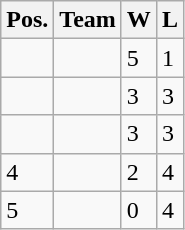<table class="wikitable" border="1">
<tr>
<th>Pos.</th>
<th>Team</th>
<th>W</th>
<th>L</th>
</tr>
<tr>
<td></td>
<td></td>
<td>5</td>
<td>1</td>
</tr>
<tr>
<td></td>
<td></td>
<td>3</td>
<td>3</td>
</tr>
<tr>
<td></td>
<td></td>
<td>3</td>
<td>3</td>
</tr>
<tr>
<td>4</td>
<td></td>
<td>2</td>
<td>4</td>
</tr>
<tr>
<td>5</td>
<td></td>
<td>0</td>
<td>4</td>
</tr>
</table>
